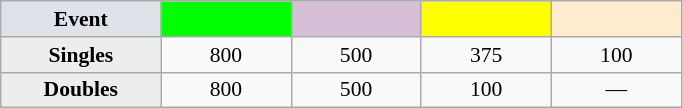<table class=wikitable style="font-size:90%; text-align:center">
<tr>
<td style="width:100px; background:#dfe2e9;"><strong>Event</strong></td>
<td style="width:80px; background:lime;"><strong></strong></td>
<td style="width:80px; background:thistle;"></td>
<td style="width:80px; background:#ff0;"></td>
<td style="width:80px; background:#ffebcd;"></td>
</tr>
<tr>
<th style="background:#ededed;">Singles</th>
<td>800</td>
<td>500</td>
<td>375</td>
<td>100</td>
</tr>
<tr>
<th style="background:#ededed;">Doubles</th>
<td>800</td>
<td>500</td>
<td>100</td>
<td>—</td>
</tr>
</table>
